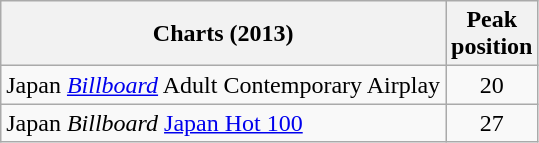<table class="wikitable sortable">
<tr>
<th>Charts (2013)</th>
<th>Peak<br>position</th>
</tr>
<tr>
<td>Japan <em><a href='#'>Billboard</a></em> Adult Contemporary Airplay</td>
<td style="text-align:center;">20</td>
</tr>
<tr>
<td>Japan <em>Billboard</em> <a href='#'>Japan Hot 100</a></td>
<td style="text-align:center;">27</td>
</tr>
</table>
